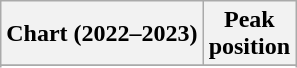<table class="wikitable sortable plainrowheaders">
<tr>
<th scope="col">Chart (2022–2023)</th>
<th scope="col">Peak<br>position</th>
</tr>
<tr>
</tr>
<tr>
</tr>
</table>
